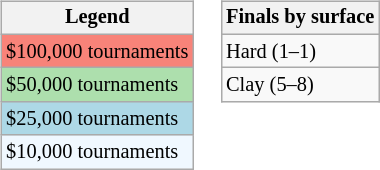<table>
<tr valign=top>
<td><br><table class=wikitable style="font-size:85%">
<tr>
<th>Legend</th>
</tr>
<tr style="background:#f88379;">
<td>$100,000 tournaments</td>
</tr>
<tr style="background:#addfad;">
<td>$50,000 tournaments</td>
</tr>
<tr style="background:lightblue;">
<td>$25,000 tournaments</td>
</tr>
<tr style="background:#f0f8ff;">
<td>$10,000 tournaments</td>
</tr>
</table>
</td>
<td><br><table class=wikitable style="font-size:85%">
<tr>
<th>Finals by surface</th>
</tr>
<tr>
<td>Hard (1–1)</td>
</tr>
<tr>
<td>Clay (5–8)</td>
</tr>
</table>
</td>
</tr>
</table>
